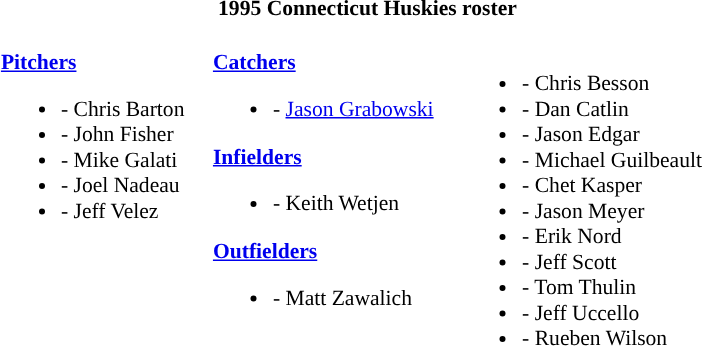<table class="toccolours" style="border-collapse:collapse; font-size:90%;">
<tr>
<th colspan=9>1995 Connecticut Huskies roster</th>
</tr>
<tr>
</tr>
<tr>
<td width="03"> </td>
<td valign="top"><br><strong><a href='#'>Pitchers</a></strong><ul><li>- Chris Barton</li><li>- John Fisher</li><li>- Mike Galati</li><li>- Joel Nadeau</li><li>- Jeff Velez</li></ul></td>
<td width="15"> </td>
<td valign="top"><br><strong><a href='#'>Catchers</a></strong><ul><li>- <a href='#'>Jason Grabowski</a></li></ul><strong><a href='#'>Infielders</a></strong><ul><li>- Keith Wetjen</li></ul><strong><a href='#'>Outfielders</a></strong><ul><li>- Matt Zawalich</li></ul></td>
<td width="15"> </td>
<td valign="top"><br><ul><li>- Chris Besson</li><li>- Dan Catlin</li><li>- Jason Edgar</li><li>- Michael Guilbeault</li><li>- Chet Kasper</li><li>- Jason Meyer</li><li>- Erik Nord</li><li>- Jeff Scott</li><li>- Tom Thulin</li><li>- Jeff Uccello</li><li>- Rueben Wilson</li></ul></td>
<td width="25"> </td>
</tr>
</table>
